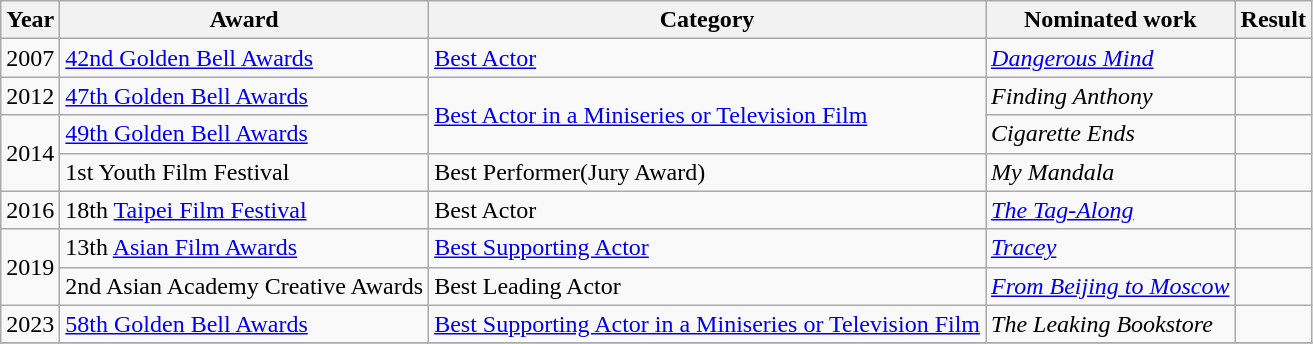<table class="wikitable sortable">
<tr>
<th>Year</th>
<th>Award</th>
<th>Category</th>
<th>Nominated work</th>
<th>Result</th>
</tr>
<tr>
<td>2007</td>
<td><a href='#'>42nd Golden Bell Awards</a></td>
<td><a href='#'>Best Actor</a></td>
<td><em><a href='#'>Dangerous Mind</a></em></td>
<td></td>
</tr>
<tr>
<td>2012</td>
<td><a href='#'>47th Golden Bell Awards</a></td>
<td rowspan=2><a href='#'>Best Actor in a Miniseries or Television Film</a></td>
<td><em>Finding Anthony</em></td>
<td></td>
</tr>
<tr>
<td rowspan=2>2014</td>
<td><a href='#'>49th Golden Bell Awards</a></td>
<td><em>Cigarette Ends</em></td>
<td></td>
</tr>
<tr>
<td>1st Youth Film Festival</td>
<td>Best Performer(Jury Award)</td>
<td><em>My Mandala</em></td>
<td></td>
</tr>
<tr>
<td>2016</td>
<td>18th <a href='#'>Taipei Film Festival</a></td>
<td>Best Actor</td>
<td><em><a href='#'>The Tag-Along</a></em></td>
<td></td>
</tr>
<tr>
<td rowspan=2>2019</td>
<td>13th <a href='#'>Asian Film Awards</a></td>
<td><a href='#'>Best Supporting Actor</a></td>
<td><em><a href='#'>Tracey</a></em></td>
<td></td>
</tr>
<tr>
<td>2nd Asian Academy Creative Awards</td>
<td>Best Leading Actor</td>
<td><em><a href='#'>From Beijing to Moscow</a></em></td>
<td></td>
</tr>
<tr>
<td>2023</td>
<td><a href='#'>58th Golden Bell Awards</a></td>
<td><a href='#'>Best Supporting Actor in a Miniseries or Television Film</a></td>
<td><em>The Leaking Bookstore</em></td>
<td></td>
</tr>
<tr>
</tr>
</table>
